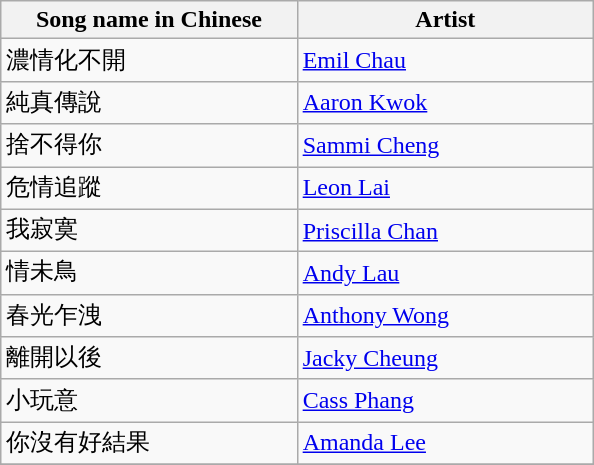<table class="wikitable">
<tr>
<th width=40%>Song name in Chinese</th>
<th width=40%>Artist</th>
</tr>
<tr>
<td>濃情化不開</td>
<td><a href='#'>Emil Chau</a></td>
</tr>
<tr>
<td>純真傳說</td>
<td><a href='#'>Aaron Kwok</a></td>
</tr>
<tr>
<td>捨不得你</td>
<td><a href='#'>Sammi Cheng</a></td>
</tr>
<tr>
<td>危情追蹤</td>
<td><a href='#'>Leon Lai</a></td>
</tr>
<tr>
<td>我寂寞</td>
<td><a href='#'>Priscilla Chan</a></td>
</tr>
<tr>
<td>情未鳥</td>
<td><a href='#'>Andy Lau</a></td>
</tr>
<tr>
<td>春光乍洩</td>
<td><a href='#'>Anthony Wong</a></td>
</tr>
<tr>
<td>離開以後</td>
<td><a href='#'>Jacky Cheung</a></td>
</tr>
<tr>
<td>小玩意</td>
<td><a href='#'>Cass Phang</a></td>
</tr>
<tr>
<td>你沒有好結果</td>
<td><a href='#'>Amanda Lee</a></td>
</tr>
<tr>
</tr>
</table>
